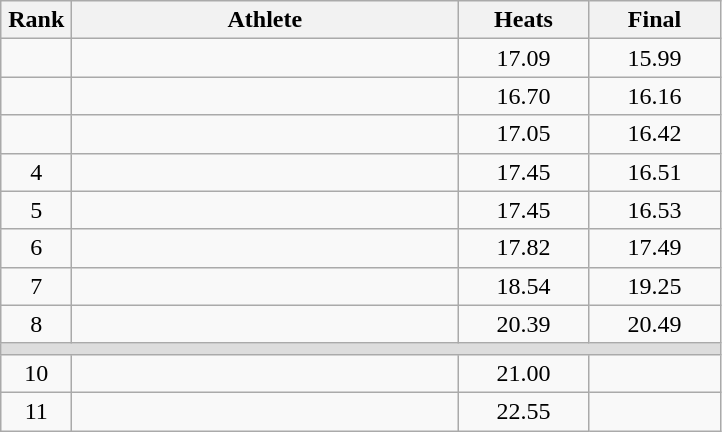<table class=wikitable style="text-align:center">
<tr>
<th width=40>Rank</th>
<th width=250>Athlete</th>
<th width=80>Heats</th>
<th width=80>Final</th>
</tr>
<tr>
<td></td>
<td align=left></td>
<td>17.09</td>
<td>15.99</td>
</tr>
<tr>
<td></td>
<td align=left></td>
<td>16.70</td>
<td>16.16</td>
</tr>
<tr>
<td></td>
<td align=left></td>
<td>17.05</td>
<td>16.42</td>
</tr>
<tr>
<td>4</td>
<td align=left></td>
<td>17.45</td>
<td>16.51</td>
</tr>
<tr>
<td>5</td>
<td align=left></td>
<td>17.45</td>
<td>16.53</td>
</tr>
<tr>
<td>6</td>
<td align=left></td>
<td>17.82</td>
<td>17.49</td>
</tr>
<tr>
<td>7</td>
<td align=left></td>
<td>18.54</td>
<td>19.25</td>
</tr>
<tr>
<td>8</td>
<td align=left></td>
<td>20.39</td>
<td>20.49</td>
</tr>
<tr bgcolor=#DDDDDD>
<td colspan=4></td>
</tr>
<tr>
<td>10</td>
<td align=left></td>
<td>21.00</td>
<td></td>
</tr>
<tr>
<td>11</td>
<td align=left></td>
<td>22.55</td>
<td></td>
</tr>
</table>
